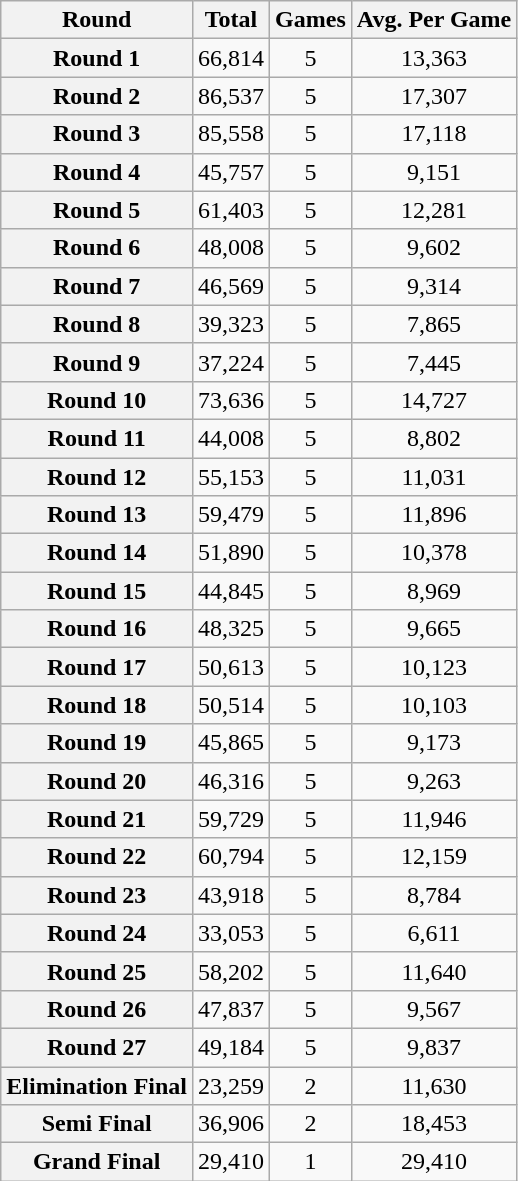<table class="wikitable plainrowheaders sortable" style="text-align:center;">
<tr>
<th>Round</th>
<th>Total</th>
<th>Games</th>
<th>Avg. Per Game</th>
</tr>
<tr>
<th scope='row'>Round 1</th>
<td>66,814</td>
<td>5</td>
<td>13,363</td>
</tr>
<tr>
<th scope='row'>Round 2</th>
<td>86,537</td>
<td>5</td>
<td>17,307</td>
</tr>
<tr>
<th scope='row'>Round 3</th>
<td>85,558</td>
<td>5</td>
<td>17,118</td>
</tr>
<tr>
<th scope='row'>Round 4</th>
<td>45,757</td>
<td>5</td>
<td>9,151</td>
</tr>
<tr>
<th scope='row'>Round 5</th>
<td>61,403</td>
<td>5</td>
<td>12,281</td>
</tr>
<tr>
<th scope='row'>Round 6</th>
<td>48,008</td>
<td>5</td>
<td>9,602</td>
</tr>
<tr>
<th scope='row'>Round 7</th>
<td>46,569</td>
<td>5</td>
<td>9,314</td>
</tr>
<tr>
<th scope='row'>Round 8</th>
<td>39,323</td>
<td>5</td>
<td>7,865</td>
</tr>
<tr>
<th scope='row'>Round 9</th>
<td>37,224</td>
<td>5</td>
<td>7,445</td>
</tr>
<tr>
<th scope='row'>Round 10</th>
<td>73,636</td>
<td>5</td>
<td>14,727</td>
</tr>
<tr>
<th scope='row'>Round 11</th>
<td>44,008</td>
<td>5</td>
<td>8,802</td>
</tr>
<tr>
<th scope='row'>Round 12</th>
<td>55,153</td>
<td>5</td>
<td>11,031</td>
</tr>
<tr>
<th scope='row'>Round 13</th>
<td>59,479</td>
<td>5</td>
<td>11,896</td>
</tr>
<tr>
<th scope='row'>Round 14</th>
<td>51,890</td>
<td>5</td>
<td>10,378</td>
</tr>
<tr>
<th scope='row'>Round 15</th>
<td>44,845</td>
<td>5</td>
<td>8,969</td>
</tr>
<tr>
<th scope='row'>Round 16</th>
<td>48,325</td>
<td>5</td>
<td>9,665</td>
</tr>
<tr>
<th scope='row'>Round 17</th>
<td>50,613</td>
<td>5</td>
<td>10,123</td>
</tr>
<tr>
<th scope='row'>Round 18</th>
<td>50,514</td>
<td>5</td>
<td>10,103</td>
</tr>
<tr>
<th scope='row'>Round 19</th>
<td>45,865</td>
<td>5</td>
<td>9,173</td>
</tr>
<tr>
<th scope='row'>Round 20</th>
<td>46,316</td>
<td>5</td>
<td>9,263</td>
</tr>
<tr>
<th scope='row'>Round 21</th>
<td>59,729</td>
<td>5</td>
<td>11,946</td>
</tr>
<tr>
<th scope='row'>Round 22</th>
<td>60,794</td>
<td>5</td>
<td>12,159</td>
</tr>
<tr>
<th scope='row'>Round 23</th>
<td>43,918</td>
<td>5</td>
<td>8,784</td>
</tr>
<tr>
<th scope='row'>Round 24</th>
<td>33,053</td>
<td>5</td>
<td>6,611</td>
</tr>
<tr>
<th scope='row'>Round 25</th>
<td>58,202</td>
<td>5</td>
<td>11,640</td>
</tr>
<tr>
<th scope='row'>Round 26</th>
<td>47,837</td>
<td>5</td>
<td>9,567</td>
</tr>
<tr>
<th scope='row'>Round 27</th>
<td>49,184</td>
<td>5</td>
<td>9,837</td>
</tr>
<tr>
<th scope='row'>Elimination Final</th>
<td>23,259</td>
<td>2</td>
<td>11,630</td>
</tr>
<tr>
<th scope='row'>Semi Final</th>
<td>36,906</td>
<td>2</td>
<td>18,453</td>
</tr>
<tr>
<th scope='row'>Grand Final</th>
<td>29,410</td>
<td>1</td>
<td>29,410</td>
</tr>
</table>
